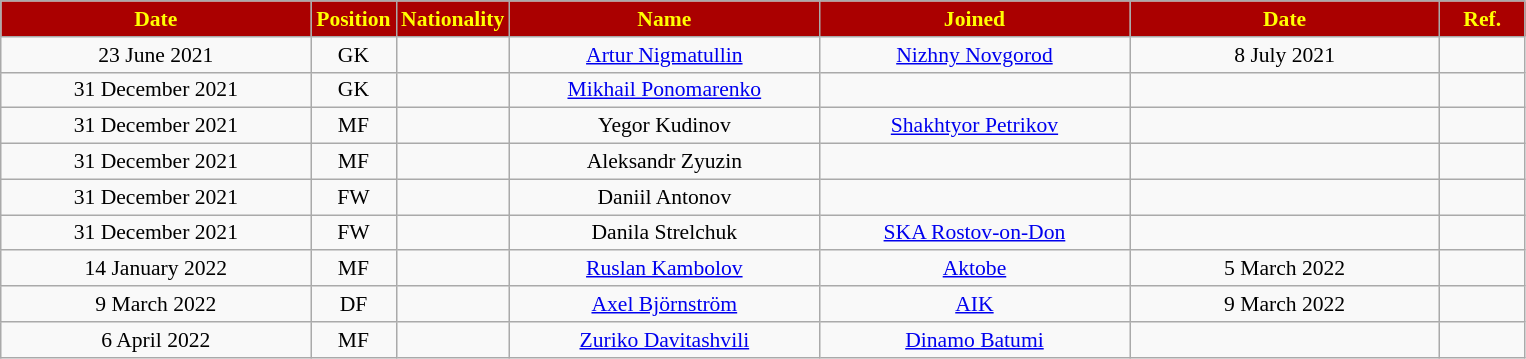<table class="wikitable"  style="text-align:center; font-size:90%; ">
<tr>
<th style="background:#AA0000; color:yellow; width:200px;">Date</th>
<th style="background:#AA0000; color:yellow; width:50px;">Position</th>
<th style="background:#AA0000; color:yellow; width:50px;">Nationality</th>
<th style="background:#AA0000; color:yellow; width:200px;">Name</th>
<th style="background:#AA0000; color:yellow; width:200px;">Joined</th>
<th style="background:#AA0000; color:yellow; width:200px;">Date</th>
<th style="background:#AA0000; color:yellow; width:50px;">Ref.</th>
</tr>
<tr>
<td>23 June 2021</td>
<td>GK</td>
<td></td>
<td><a href='#'>Artur Nigmatullin</a></td>
<td><a href='#'>Nizhny Novgorod</a></td>
<td>8 July 2021</td>
<td></td>
</tr>
<tr>
<td>31 December 2021</td>
<td>GK</td>
<td></td>
<td><a href='#'>Mikhail Ponomarenko</a></td>
<td></td>
<td></td>
<td></td>
</tr>
<tr>
<td>31 December 2021</td>
<td>MF</td>
<td></td>
<td>Yegor Kudinov</td>
<td><a href='#'>Shakhtyor Petrikov</a></td>
<td></td>
<td></td>
</tr>
<tr>
<td>31 December 2021</td>
<td>MF</td>
<td></td>
<td>Aleksandr Zyuzin</td>
<td></td>
<td></td>
<td></td>
</tr>
<tr>
<td>31 December 2021</td>
<td>FW</td>
<td></td>
<td>Daniil Antonov</td>
<td></td>
<td></td>
<td></td>
</tr>
<tr>
<td>31 December 2021</td>
<td>FW</td>
<td></td>
<td>Danila Strelchuk</td>
<td><a href='#'>SKA Rostov-on-Don</a></td>
<td></td>
<td></td>
</tr>
<tr>
<td>14 January 2022</td>
<td>MF</td>
<td></td>
<td><a href='#'>Ruslan Kambolov</a></td>
<td><a href='#'>Aktobe</a></td>
<td>5 March 2022</td>
<td></td>
</tr>
<tr>
<td>9 March 2022</td>
<td>DF</td>
<td></td>
<td><a href='#'>Axel Björnström</a></td>
<td><a href='#'>AIK</a></td>
<td>9 March 2022</td>
<td></td>
</tr>
<tr>
<td>6 April 2022</td>
<td>MF</td>
<td></td>
<td><a href='#'>Zuriko Davitashvili</a></td>
<td><a href='#'>Dinamo Batumi</a></td>
<td></td>
<td></td>
</tr>
</table>
